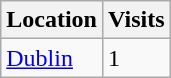<table class="wikitable sortable">
<tr>
<th>Location</th>
<th>Visits</th>
</tr>
<tr>
<td><a href='#'>Dublin</a></td>
<td>1</td>
</tr>
</table>
